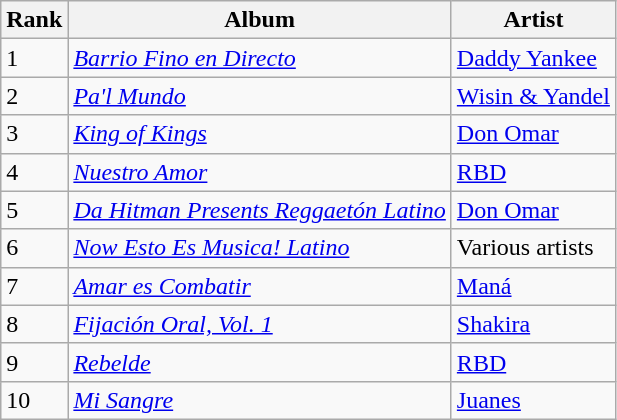<table class="wikitable sortable">
<tr>
<th>Rank</th>
<th>Album</th>
<th>Artist</th>
</tr>
<tr>
<td>1</td>
<td><em><a href='#'>Barrio Fino en Directo</a></em></td>
<td><a href='#'>Daddy Yankee</a></td>
</tr>
<tr>
<td>2</td>
<td><em><a href='#'>Pa'l Mundo</a></em></td>
<td><a href='#'>Wisin & Yandel</a></td>
</tr>
<tr>
<td>3</td>
<td><em><a href='#'>King of Kings</a></em></td>
<td><a href='#'>Don Omar</a></td>
</tr>
<tr>
<td>4</td>
<td><em><a href='#'>Nuestro Amor</a></em></td>
<td><a href='#'>RBD</a></td>
</tr>
<tr>
<td>5</td>
<td><em><a href='#'>Da Hitman Presents Reggaetón Latino</a></em></td>
<td><a href='#'>Don Omar</a></td>
</tr>
<tr>
<td>6</td>
<td><em><a href='#'>Now Esto Es Musica! Latino</a></em></td>
<td>Various artists</td>
</tr>
<tr>
<td>7</td>
<td><em><a href='#'>Amar es Combatir</a></em></td>
<td><a href='#'>Maná</a></td>
</tr>
<tr>
<td>8</td>
<td><em><a href='#'>Fijación Oral, Vol. 1</a></em></td>
<td><a href='#'>Shakira</a></td>
</tr>
<tr>
<td>9</td>
<td><em><a href='#'>Rebelde</a></em></td>
<td><a href='#'>RBD</a></td>
</tr>
<tr>
<td>10</td>
<td><em><a href='#'>Mi Sangre</a></em></td>
<td><a href='#'>Juanes</a></td>
</tr>
</table>
